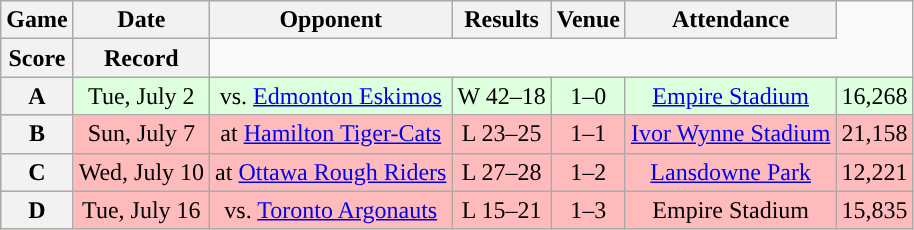<table class="wikitable" style="text-align:center">
<tr>
<th>Game</th>
<th>Date</th>
<th>Opponent</th>
<th>Results</th>
<th>Venue</th>
<th>Attendance</th>
</tr>
<tr>
<th>Score</th>
<th>Record</th>
</tr>
<tr style="background:#ddffdd">
<th>A</th>
<td>Tue, July 2</td>
<td>vs. <a href='#'>Edmonton Eskimos</a></td>
<td>W 42–18</td>
<td>1–0</td>
<td><a href='#'>Empire Stadium</a></td>
<td>16,268</td>
</tr>
<tr style="background:#ffbbbb">
<th>B</th>
<td>Sun, July 7</td>
<td>at <a href='#'>Hamilton Tiger-Cats</a></td>
<td>L 23–25</td>
<td>1–1</td>
<td><a href='#'>Ivor Wynne Stadium</a></td>
<td>21,158</td>
</tr>
<tr style="background:#ffbbbb">
<th>C</th>
<td>Wed, July 10</td>
<td>at <a href='#'>Ottawa Rough Riders</a></td>
<td>L 27–28</td>
<td>1–2</td>
<td><a href='#'>Lansdowne Park</a></td>
<td>12,221</td>
</tr>
<tr style="background:#ffbbbb">
<th>D</th>
<td>Tue, July 16</td>
<td>vs. <a href='#'>Toronto Argonauts</a></td>
<td>L 15–21</td>
<td>1–3</td>
<td>Empire Stadium</td>
<td>15,835</td>
</tr>
</table>
